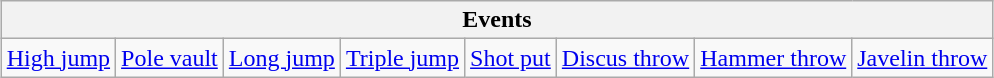<table class="wikitable" style="margin: 1em auto 1em auto">
<tr>
<th colspan=11>Events</th>
</tr>
<tr>
<td><a href='#'>High jump</a></td>
<td><a href='#'>Pole vault</a></td>
<td><a href='#'>Long jump</a></td>
<td><a href='#'>Triple jump</a></td>
<td><a href='#'>Shot put</a></td>
<td><a href='#'>Discus throw</a></td>
<td><a href='#'>Hammer throw</a></td>
<td><a href='#'>Javelin throw</a></td>
</tr>
</table>
